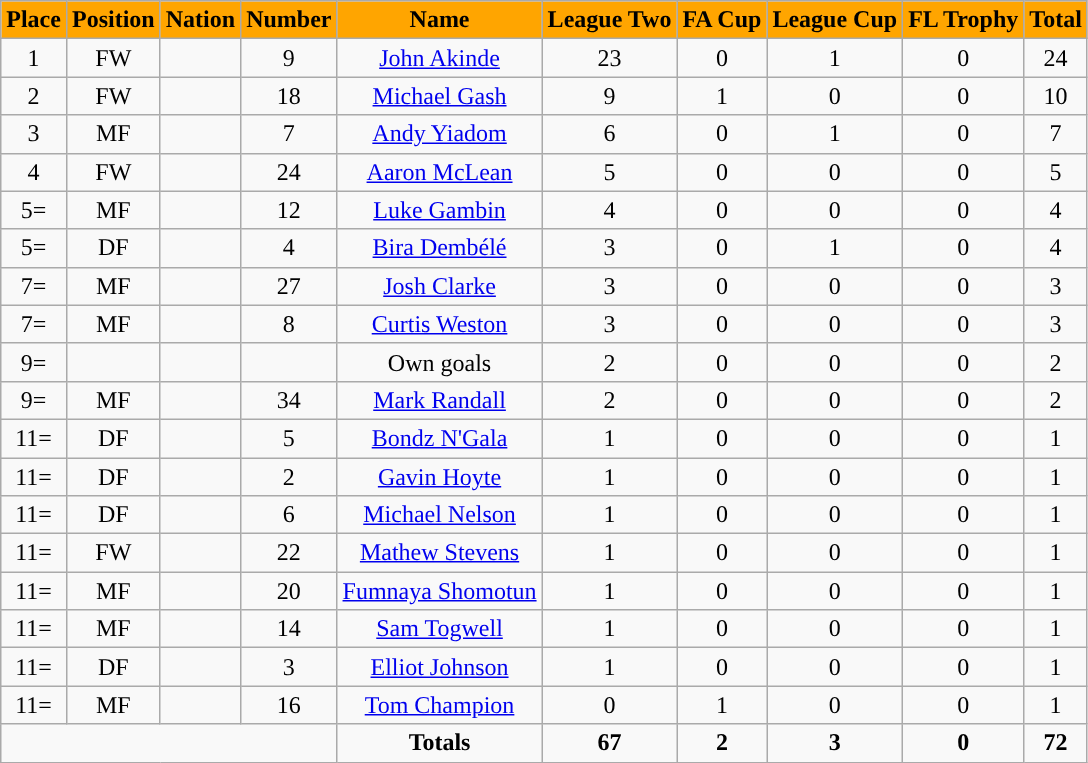<table class="wikitable" style="width=100%; text-align:center;">
<tr>
<th style="background:orange; color:black;width=8%">Place</th>
<th style="background:orange; color:black;width=8%">Position</th>
<th style="background:orange; color:black;width=8%">Nation</th>
<th style="background:orange; color:black;width=8%">Number</th>
<th style="background:orange; color:black;width=14%">Name</th>
<th style="background:orange; color:black;width=120">League Two</th>
<th style="background:orange; color:black;width=120">FA Cup</th>
<th style="background:orange; color:black;width=120">League Cup</th>
<th style="background:orange; color:black;width=120">FL Trophy</th>
<th style="background:orange; color:black;width=120">Total</th>
</tr>
<tr>
<td>1</td>
<td>FW</td>
<td></td>
<td>9</td>
<td><a href='#'>John Akinde</a></td>
<td>23</td>
<td>0</td>
<td>1</td>
<td>0</td>
<td>24</td>
</tr>
<tr>
<td>2</td>
<td>FW</td>
<td></td>
<td>18</td>
<td><a href='#'>Michael Gash</a></td>
<td>9</td>
<td>1</td>
<td>0</td>
<td>0</td>
<td>10</td>
</tr>
<tr>
<td>3</td>
<td>MF</td>
<td></td>
<td>7</td>
<td><a href='#'>Andy Yiadom</a></td>
<td>6</td>
<td>0</td>
<td>1</td>
<td>0</td>
<td>7</td>
</tr>
<tr>
<td>4</td>
<td>FW</td>
<td></td>
<td>24</td>
<td><a href='#'>Aaron McLean</a></td>
<td>5</td>
<td>0</td>
<td>0</td>
<td>0</td>
<td>5</td>
</tr>
<tr>
<td>5=</td>
<td>MF</td>
<td></td>
<td>12</td>
<td><a href='#'>Luke Gambin</a></td>
<td>4</td>
<td>0</td>
<td>0</td>
<td>0</td>
<td>4</td>
</tr>
<tr>
<td>5=</td>
<td>DF</td>
<td></td>
<td>4</td>
<td><a href='#'>Bira Dembélé</a></td>
<td>3</td>
<td>0</td>
<td>1</td>
<td>0</td>
<td>4</td>
</tr>
<tr>
<td>7=</td>
<td>MF</td>
<td></td>
<td>27</td>
<td><a href='#'>Josh Clarke</a></td>
<td>3</td>
<td>0</td>
<td>0</td>
<td>0</td>
<td>3</td>
</tr>
<tr>
<td>7=</td>
<td>MF</td>
<td></td>
<td>8</td>
<td><a href='#'>Curtis Weston</a></td>
<td>3</td>
<td>0</td>
<td>0</td>
<td>0</td>
<td>3</td>
</tr>
<tr>
<td>9=</td>
<td></td>
<td></td>
<td></td>
<td>Own goals</td>
<td>2</td>
<td>0</td>
<td>0</td>
<td>0</td>
<td>2</td>
</tr>
<tr>
<td>9=</td>
<td>MF</td>
<td></td>
<td>34</td>
<td><a href='#'>Mark Randall</a></td>
<td>2</td>
<td>0</td>
<td>0</td>
<td>0</td>
<td>2</td>
</tr>
<tr>
<td>11=</td>
<td>DF</td>
<td></td>
<td>5</td>
<td><a href='#'>Bondz N'Gala</a></td>
<td>1</td>
<td>0</td>
<td>0</td>
<td>0</td>
<td>1</td>
</tr>
<tr>
<td>11=</td>
<td>DF</td>
<td></td>
<td>2</td>
<td><a href='#'>Gavin Hoyte</a></td>
<td>1</td>
<td>0</td>
<td>0</td>
<td>0</td>
<td>1</td>
</tr>
<tr>
<td>11=</td>
<td>DF</td>
<td></td>
<td>6</td>
<td><a href='#'>Michael Nelson</a></td>
<td>1</td>
<td>0</td>
<td>0</td>
<td>0</td>
<td>1</td>
</tr>
<tr>
<td>11=</td>
<td>FW</td>
<td></td>
<td>22</td>
<td><a href='#'>Mathew Stevens</a></td>
<td>1</td>
<td>0</td>
<td>0</td>
<td>0</td>
<td>1</td>
</tr>
<tr>
<td>11=</td>
<td>MF</td>
<td></td>
<td>20</td>
<td><a href='#'>Fumnaya Shomotun</a></td>
<td>1</td>
<td>0</td>
<td>0</td>
<td>0</td>
<td>1</td>
</tr>
<tr>
<td>11=</td>
<td>MF</td>
<td></td>
<td>14</td>
<td><a href='#'>Sam Togwell</a></td>
<td>1</td>
<td>0</td>
<td>0</td>
<td>0</td>
<td>1</td>
</tr>
<tr>
<td>11=</td>
<td>DF</td>
<td></td>
<td>3</td>
<td><a href='#'>Elliot Johnson</a></td>
<td>1</td>
<td>0</td>
<td>0</td>
<td>0</td>
<td>1</td>
</tr>
<tr>
<td>11=</td>
<td>MF</td>
<td></td>
<td>16</td>
<td><a href='#'>Tom Champion</a></td>
<td>0</td>
<td>1</td>
<td>0</td>
<td>0</td>
<td>1</td>
</tr>
<tr>
<td colspan="4"></td>
<td><strong>Totals</strong></td>
<td><strong>67</strong></td>
<td><strong>2</strong></td>
<td><strong>3</strong></td>
<td><strong>0</strong></td>
<td><strong>72</strong></td>
</tr>
</table>
